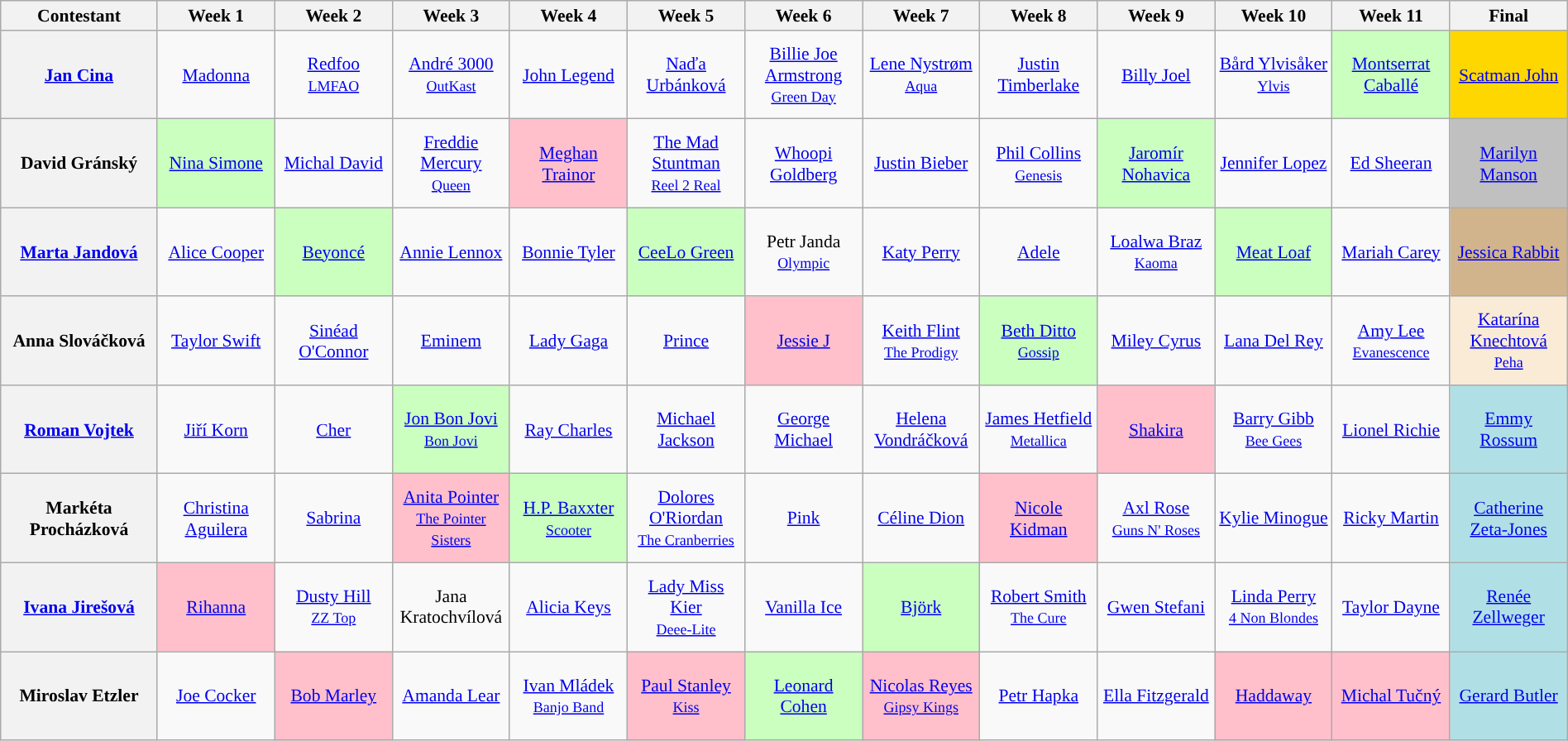<table class="wikitable" style="font-size:90%; text-align:center; margin-left: auto; margin-right: auto">
<tr>
<th style="width: 10%;">Contestant</th>
<th style="width: 7.5%;">Week 1</th>
<th style="width: 7.5%;">Week 2</th>
<th style="width: 7.5%;">Week 3</th>
<th style="width: 7.5%;">Week 4</th>
<th style="width: 7.5%;">Week 5</th>
<th style="width: 7.5%;">Week 6</th>
<th style="width: 7.5%;">Week 7</th>
<th style="width: 7.5%;">Week 8</th>
<th style="width: 7.5%;">Week 9</th>
<th style="width: 7.5%;">Week 10</th>
<th style="width: 7.5%;">Week 11</th>
<th style="width: 7.5%;">Final</th>
</tr>
<tr>
<th style=height:4.5em><a href='#'>Jan Cina</a></th>
<td><a href='#'>Madonna</a></td>
<td><a href='#'>Redfoo</a> <br><small><a href='#'>LMFAO</a></small></td>
<td><a href='#'>André 3000</a> <br><small><a href='#'>OutKast</a></small></td>
<td><a href='#'>John Legend</a></td>
<td><a href='#'>Naďa Urbánková</a></td>
<td><a href='#'>Billie Joe Armstrong</a> <br><small><a href='#'>Green Day</a></small></td>
<td><a href='#'>Lene Nystrøm</a> <br><small><a href='#'>Aqua</a></small></td>
<td><a href='#'>Justin Timberlake</a></td>
<td><a href='#'>Billy Joel</a></td>
<td><a href='#'>Bård Ylvisåker</a> <br><small><a href='#'>Ylvis</a></small></td>
<td style="background:#cbffc0"><a href='#'>Montserrat Caballé</a></td>
<td style="background:gold;"><a href='#'>Scatman John</a></td>
</tr>
<tr>
<th style=height:4.5em>David Gránský</th>
<td style="background:#cbffc0"><a href='#'>Nina Simone</a></td>
<td><a href='#'>Michal David</a></td>
<td><a href='#'>Freddie Mercury</a> <br><small><a href='#'>Queen</a></small></td>
<td style="background:pink"><a href='#'>Meghan Trainor</a></td>
<td><a href='#'>The Mad Stuntman</a> <br><small><a href='#'>Reel 2 Real</a></small></td>
<td><a href='#'>Whoopi Goldberg</a></td>
<td><a href='#'>Justin Bieber</a></td>
<td><a href='#'>Phil Collins</a> <br><small><a href='#'>Genesis</a></small></td>
<td style="background:#cbffc0"><a href='#'>Jaromír Nohavica</a></td>
<td><a href='#'>Jennifer Lopez</a></td>
<td><a href='#'>Ed Sheeran</a></td>
<td style="background:silver;"><a href='#'>Marilyn Manson</a></td>
</tr>
<tr>
<th style=height:4.5em><a href='#'>Marta Jandová</a></th>
<td><a href='#'>Alice Cooper</a></td>
<td style="background:#cbffc0"><a href='#'>Beyoncé</a></td>
<td><a href='#'>Annie Lennox</a></td>
<td><a href='#'>Bonnie Tyler</a></td>
<td style="background:#cbffc0"><a href='#'>CeeLo Green</a></td>
<td>Petr Janda <br><small><a href='#'>Olympic</a></small></td>
<td><a href='#'>Katy Perry</a></td>
<td><a href='#'>Adele</a></td>
<td><a href='#'>Loalwa Braz</a> <br><small><a href='#'>Kaoma</a></small></td>
<td style="background:#cbffc0"><a href='#'>Meat Loaf</a></td>
<td><a href='#'>Mariah Carey</a></td>
<td style="background:tan"><a href='#'>Jessica Rabbit</a></td>
</tr>
<tr>
<th style=height:4.5em>Anna Slováčková</th>
<td><a href='#'>Taylor Swift</a></td>
<td><a href='#'>Sinéad O'Connor</a></td>
<td><a href='#'>Eminem</a></td>
<td><a href='#'>Lady Gaga</a></td>
<td><a href='#'>Prince</a></td>
<td style="background:pink"><a href='#'>Jessie J</a></td>
<td><a href='#'>Keith Flint</a> <br><small><a href='#'>The Prodigy</a></small></td>
<td style="background:#cbffc0"><a href='#'>Beth Ditto</a> <br><small><a href='#'>Gossip</a></small></td>
<td><a href='#'>Miley Cyrus</a></td>
<td><a href='#'>Lana Del Rey</a></td>
<td><a href='#'>Amy Lee</a> <br><small><a href='#'>Evanescence</a></small></td>
<td style="background:antiquewhite"><a href='#'>Katarína Knechtová</a> <br><small><a href='#'>Peha</a></small></td>
</tr>
<tr>
<th style=height:4.5em><a href='#'>Roman Vojtek</a></th>
<td><a href='#'>Jiří Korn</a></td>
<td><a href='#'>Cher</a></td>
<td style="background:#cbffc0"><a href='#'>Jon Bon Jovi</a> <br><small><a href='#'>Bon Jovi</a></small></td>
<td><a href='#'>Ray Charles</a></td>
<td><a href='#'>Michael Jackson</a></td>
<td><a href='#'>George Michael</a></td>
<td><a href='#'>Helena Vondráčková</a></td>
<td><a href='#'>James Hetfield</a> <br><small><a href='#'>Metallica</a></small></td>
<td style="background:pink"><a href='#'>Shakira</a></td>
<td><a href='#'>Barry Gibb</a> <br><small><a href='#'>Bee Gees</a></small></td>
<td><a href='#'>Lionel Richie</a></td>
<td style="background:#b0e0e6"><a href='#'>Emmy Rossum</a></td>
</tr>
<tr>
<th style=height:4.5em>Markéta Procházková</th>
<td><a href='#'>Christina Aguilera</a></td>
<td><a href='#'>Sabrina</a></td>
<td style="background:pink"><a href='#'>Anita Pointer</a> <br><small><a href='#'>The Pointer Sisters</a></small></td>
<td style="background:#cbffc0"><a href='#'>H.P. Baxxter</a> <br><small><a href='#'>Scooter</a></small></td>
<td><a href='#'>Dolores O'Riordan</a> <br><small><a href='#'>The Cranberries</a></small></td>
<td><a href='#'>Pink</a></td>
<td><a href='#'>Céline Dion</a></td>
<td style="background:pink"><a href='#'>Nicole Kidman</a></td>
<td><a href='#'>Axl Rose</a> <br><small><a href='#'>Guns N' Roses</a></small></td>
<td><a href='#'>Kylie Minogue</a></td>
<td><a href='#'>Ricky Martin</a></td>
<td style="background:#b0e0e6"><a href='#'>Catherine Zeta-Jones</a></td>
</tr>
<tr>
<th style=height:4.5em><a href='#'>Ivana Jirešová</a></th>
<td style="background:pink"><a href='#'>Rihanna</a></td>
<td><a href='#'>Dusty Hill</a> <br><small><a href='#'>ZZ Top</a></small></td>
<td>Jana Kratochvílová</td>
<td><a href='#'>Alicia Keys</a></td>
<td><a href='#'>Lady Miss Kier</a> <br><small><a href='#'>Deee-Lite</a></small></td>
<td><a href='#'>Vanilla Ice</a></td>
<td style="background:#cbffc0"><a href='#'>Björk</a></td>
<td><a href='#'>Robert Smith</a> <br><small><a href='#'>The Cure</a></small></td>
<td><a href='#'>Gwen Stefani</a></td>
<td><a href='#'>Linda Perry</a> <br><small><a href='#'>4 Non Blondes</a></small></td>
<td><a href='#'>Taylor Dayne</a></td>
<td style="background:#b0e0e6"><a href='#'>Renée Zellweger</a></td>
</tr>
<tr>
<th style=height:4.5em>Miroslav Etzler</th>
<td><a href='#'>Joe Cocker</a></td>
<td style="background:pink"><a href='#'>Bob Marley</a></td>
<td><a href='#'>Amanda Lear</a></td>
<td><a href='#'>Ivan Mládek</a> <br><small><a href='#'>Banjo Band</a></small></td>
<td style="background:pink"><a href='#'>Paul Stanley</a> <br><small><a href='#'>Kiss</a></small></td>
<td style="background:#cbffc0"><a href='#'>Leonard Cohen</a></td>
<td style="background:pink"><a href='#'>Nicolas Reyes</a> <br><small><a href='#'>Gipsy Kings</a></small></td>
<td><a href='#'>Petr Hapka</a></td>
<td><a href='#'>Ella Fitzgerald</a></td>
<td style="background:pink"><a href='#'>Haddaway</a></td>
<td style="background:pink"><a href='#'>Michal Tučný</a></td>
<td style="background:#b0e0e6"><a href='#'>Gerard Butler</a></td>
</tr>
</table>
